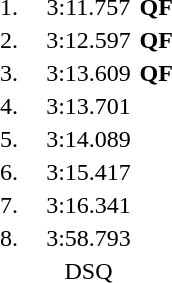<table style="text-align:center">
<tr>
<td width=30>1.</td>
<td align=left></td>
<td width=60>3:11.757</td>
<td><strong>QF</strong></td>
</tr>
<tr>
<td>2.</td>
<td align=left></td>
<td>3:12.597</td>
<td><strong>QF</strong></td>
</tr>
<tr>
<td>3.</td>
<td align=left></td>
<td>3:13.609</td>
<td><strong>QF</strong></td>
</tr>
<tr>
<td>4.</td>
<td align=left></td>
<td>3:13.701</td>
</tr>
<tr>
<td>5.</td>
<td align=left></td>
<td>3:14.089</td>
</tr>
<tr>
<td>6.</td>
<td align=left></td>
<td>3:15.417</td>
</tr>
<tr>
<td>7.</td>
<td align=left></td>
<td>3:16.341</td>
</tr>
<tr>
<td>8.</td>
<td align=left></td>
<td>3:58.793</td>
</tr>
<tr>
<td></td>
<td align=left></td>
<td>DSQ</td>
</tr>
</table>
